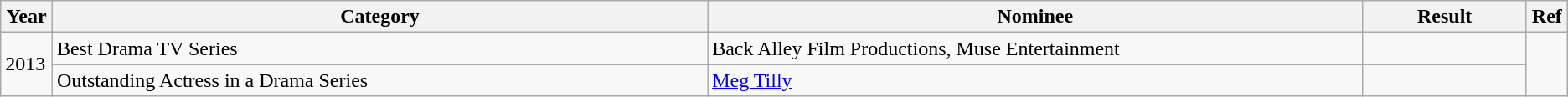<table class="wikitable">
<tr>
<th width=3%>Year</th>
<th width=40%>Category</th>
<th width=40%>Nominee</th>
<th width=10%>Result</th>
<th width=2%>Ref</th>
</tr>
<tr>
<td rowspan="2">2013</td>
<td>Best Drama TV Series</td>
<td>Back Alley Film Productions, Muse Entertainment</td>
<td></td>
<td rowspan="2"></td>
</tr>
<tr>
<td>Outstanding Actress in a Drama Series</td>
<td><a href='#'>Meg Tilly</a></td>
<td></td>
</tr>
</table>
